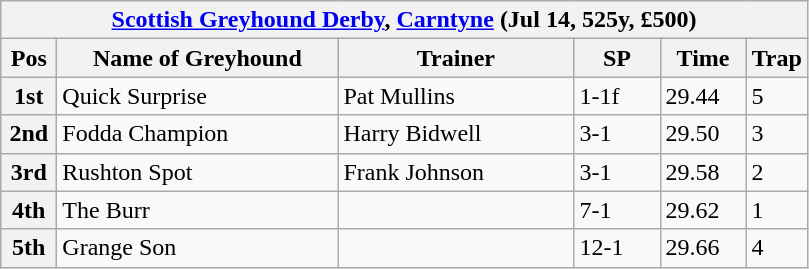<table class="wikitable">
<tr>
<th colspan="6"><a href='#'>Scottish Greyhound Derby</a>, <a href='#'>Carntyne</a> (Jul 14, 525y, £500)</th>
</tr>
<tr>
<th width=30>Pos</th>
<th width=180>Name of Greyhound</th>
<th width=150>Trainer</th>
<th width=50>SP</th>
<th width=50>Time</th>
<th width=30>Trap</th>
</tr>
<tr>
<th>1st</th>
<td>Quick Surprise</td>
<td>Pat Mullins</td>
<td>1-1f</td>
<td>29.44</td>
<td>5</td>
</tr>
<tr>
<th>2nd</th>
<td>Fodda Champion</td>
<td>Harry Bidwell</td>
<td>3-1</td>
<td>29.50</td>
<td>3</td>
</tr>
<tr>
<th>3rd</th>
<td>Rushton Spot</td>
<td>Frank Johnson</td>
<td>3-1</td>
<td>29.58</td>
<td>2</td>
</tr>
<tr>
<th>4th</th>
<td>The Burr</td>
<td></td>
<td>7-1</td>
<td>29.62</td>
<td>1</td>
</tr>
<tr>
<th>5th</th>
<td>Grange Son</td>
<td></td>
<td>12-1</td>
<td>29.66</td>
<td>4</td>
</tr>
</table>
